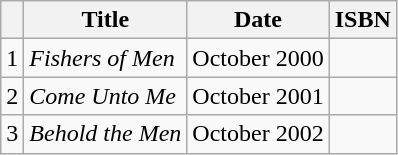<table class="wikitable">
<tr>
<th></th>
<th>Title</th>
<th>Date</th>
<th>ISBN</th>
</tr>
<tr>
<td>1</td>
<td><em>Fishers of Men</em></td>
<td>October 2000</td>
<td></td>
</tr>
<tr>
<td>2</td>
<td><em>Come Unto Me</em></td>
<td>October 2001</td>
<td></td>
</tr>
<tr>
<td>3</td>
<td><em>Behold the Men</em></td>
<td>October 2002</td>
<td></td>
</tr>
</table>
